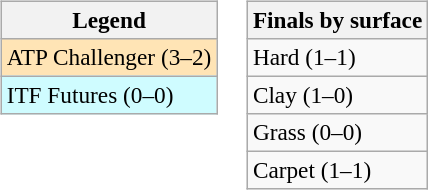<table>
<tr valign=top>
<td><br><table class=wikitable style=font-size:97%>
<tr>
<th>Legend</th>
</tr>
<tr bgcolor=moccasin>
<td>ATP Challenger (3–2)</td>
</tr>
<tr bgcolor=cffcff>
<td>ITF Futures (0–0)</td>
</tr>
</table>
</td>
<td><br><table class=wikitable style=font-size:97%>
<tr>
<th>Finals by surface</th>
</tr>
<tr>
<td>Hard (1–1)</td>
</tr>
<tr>
<td>Clay (1–0)</td>
</tr>
<tr>
<td>Grass (0–0)</td>
</tr>
<tr>
<td>Carpet (1–1)</td>
</tr>
</table>
</td>
</tr>
</table>
